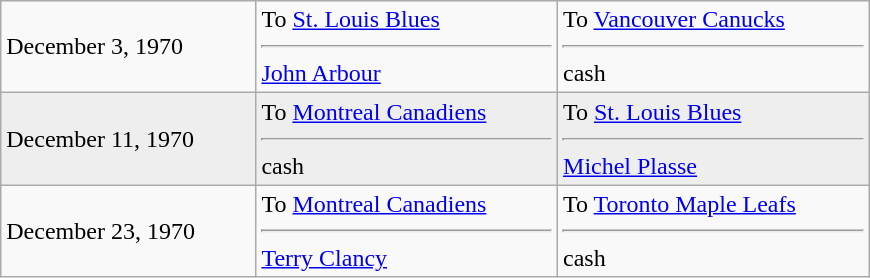<table class="wikitable" style="border:1px solid #999; width:580px;">
<tr>
<td>December 3, 1970</td>
<td valign="top">To <a href='#'>St. Louis Blues</a><hr><a href='#'>John Arbour</a></td>
<td valign="top">To <a href='#'>Vancouver Canucks</a><hr>cash</td>
</tr>
<tr bgcolor="eeeeee">
<td>December 11, 1970</td>
<td valign="top">To <a href='#'>Montreal Canadiens</a><hr>cash</td>
<td valign="top">To <a href='#'>St. Louis Blues</a><hr><a href='#'>Michel Plasse</a></td>
</tr>
<tr>
<td>December 23, 1970</td>
<td valign="top">To <a href='#'>Montreal Canadiens</a><hr><a href='#'>Terry Clancy</a></td>
<td valign="top">To <a href='#'>Toronto Maple Leafs</a><hr>cash</td>
</tr>
</table>
